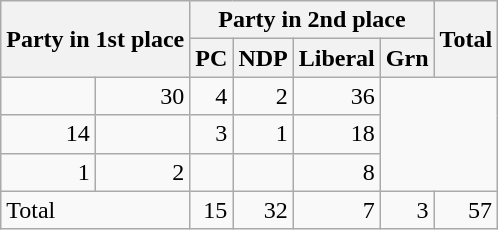<table class="wikitable" style="text-align:right;">
<tr>
<th rowspan="2" colspan="2" style="text-align:left;">Party in 1st place</th>
<th colspan="4">Party in 2nd place</th>
<th rowspan="2">Total</th>
</tr>
<tr>
<th>PC</th>
<th>NDP</th>
<th>Liberal</th>
<th>Grn</th>
</tr>
<tr>
<td></td>
<td>30</td>
<td>4</td>
<td>2</td>
<td>36</td>
</tr>
<tr>
<td>14</td>
<td></td>
<td>3</td>
<td>1</td>
<td>18</td>
</tr>
<tr>
<td>1</td>
<td>2</td>
<td></td>
<td></td>
<td>8</td>
</tr>
<tr>
<td colspan="2" style="text-align:left;">Total</td>
<td>15</td>
<td>32</td>
<td>7</td>
<td>3</td>
<td>57</td>
</tr>
</table>
